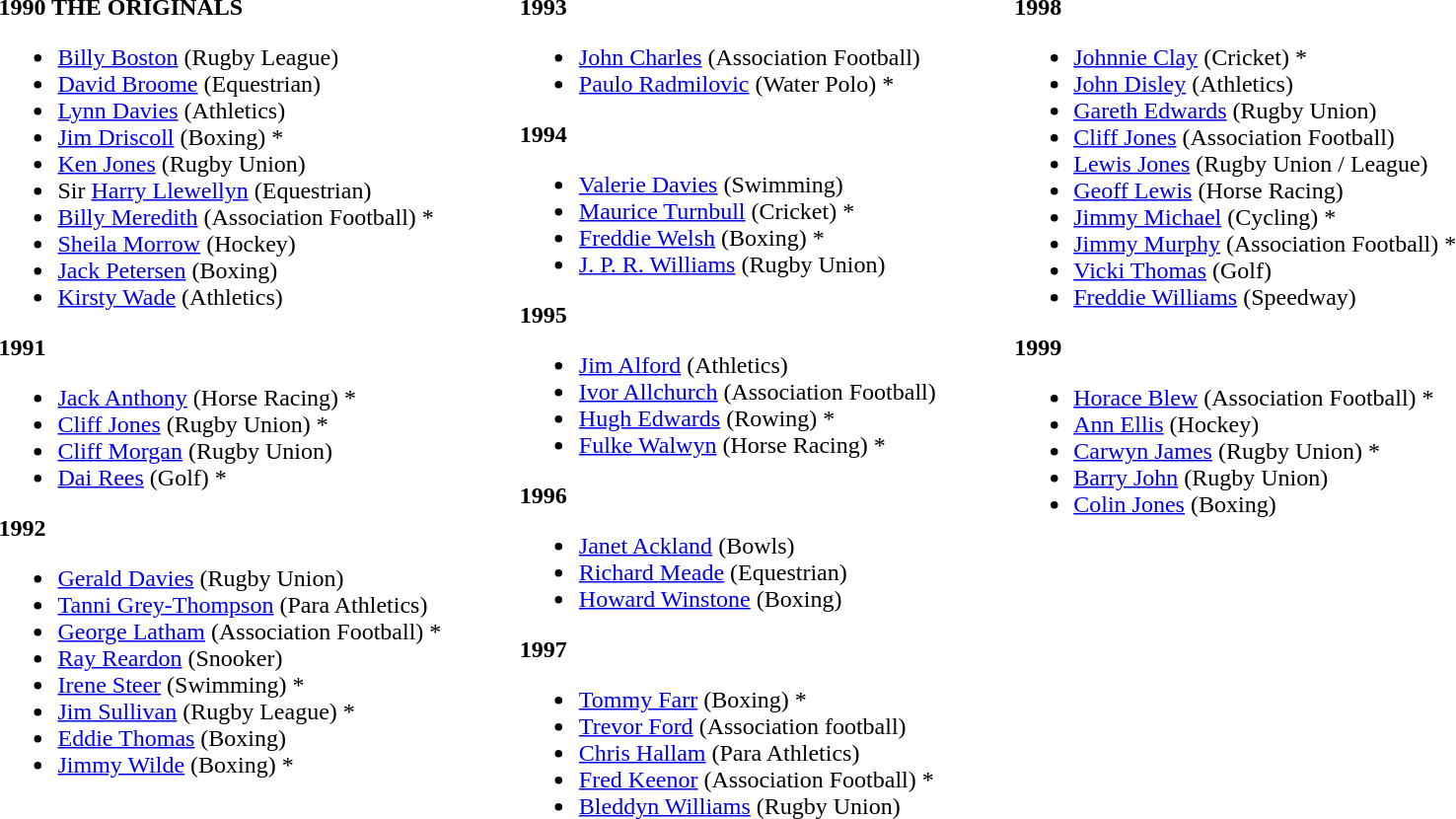<table>
<tr>
<td valign="top"><br><strong>1990 THE ORIGINALS</strong><ul><li><a href='#'>Billy Boston</a> (Rugby League)</li><li><a href='#'>David Broome</a> (Equestrian)</li><li><a href='#'>Lynn Davies</a> (Athletics)</li><li><a href='#'>Jim Driscoll</a> (Boxing) *</li><li><a href='#'>Ken Jones</a> (Rugby Union)</li><li>Sir <a href='#'>Harry Llewellyn</a> (Equestrian)</li><li><a href='#'>Billy Meredith</a> (Association Football) *</li><li><a href='#'>Sheila Morrow</a> (Hockey) </li><li><a href='#'>Jack Petersen</a> (Boxing)</li><li><a href='#'>Kirsty Wade</a> (Athletics)</li></ul><strong>1991</strong><ul><li><a href='#'>Jack Anthony</a> (Horse Racing) *</li><li><a href='#'>Cliff Jones</a> (Rugby Union) *</li><li><a href='#'>Cliff Morgan</a> (Rugby Union)</li><li><a href='#'>Dai Rees</a> (Golf) *</li></ul><strong>1992</strong><ul><li><a href='#'>Gerald Davies</a> (Rugby Union)</li><li><a href='#'>Tanni Grey-Thompson</a> (Para Athletics)</li><li><a href='#'>George Latham</a> (Association Football) *</li><li><a href='#'>Ray Reardon</a> (Snooker)</li><li><a href='#'>Irene Steer</a> (Swimming) *</li><li><a href='#'>Jim Sullivan</a> (Rugby League) *</li><li><a href='#'>Eddie Thomas</a> (Boxing)</li><li><a href='#'>Jimmy Wilde</a> (Boxing) *</li></ul></td>
<td width="45"> </td>
<td valign="top"><br><strong>1993</strong><ul><li><a href='#'>John Charles</a> (Association Football)</li><li><a href='#'>Paulo Radmilovic</a> (Water Polo) *</li></ul><strong>1994</strong><ul><li><a href='#'>Valerie Davies</a> (Swimming)</li><li><a href='#'>Maurice Turnbull</a> (Cricket) *</li><li><a href='#'>Freddie Welsh</a> (Boxing) *</li><li><a href='#'>J. P. R. Williams</a> (Rugby Union)</li></ul><strong>1995</strong><ul><li><a href='#'>Jim Alford</a> (Athletics)</li><li><a href='#'>Ivor Allchurch</a> (Association Football)</li><li><a href='#'>Hugh Edwards</a> (Rowing) *</li><li><a href='#'>Fulke Walwyn</a> (Horse Racing) *</li></ul><strong>1996</strong><ul><li><a href='#'>Janet Ackland</a> (Bowls)</li><li><a href='#'>Richard Meade</a> (Equestrian)</li><li><a href='#'>Howard Winstone</a> (Boxing)</li></ul><strong>1997</strong><ul><li><a href='#'>Tommy Farr</a> (Boxing) *</li><li><a href='#'>Trevor Ford</a> (Association football)</li><li><a href='#'>Chris Hallam</a> (Para Athletics)</li><li><a href='#'>Fred Keenor</a> (Association Football) *</li><li><a href='#'>Bleddyn Williams</a> (Rugby Union)</li></ul></td>
<td width="45"> </td>
<td valign="top"><br><strong>1998</strong><ul><li><a href='#'>Johnnie Clay</a> (Cricket) *</li><li><a href='#'>John Disley</a> (Athletics)</li><li><a href='#'>Gareth Edwards</a> (Rugby Union)</li><li><a href='#'>Cliff Jones</a> (Association Football)</li><li><a href='#'>Lewis Jones</a> (Rugby Union / League)</li><li><a href='#'>Geoff Lewis</a> (Horse Racing)</li><li><a href='#'>Jimmy Michael</a> (Cycling) *</li><li><a href='#'>Jimmy Murphy</a> (Association Football) *</li><li><a href='#'>Vicki Thomas</a> (Golf)</li><li><a href='#'>Freddie Williams</a> (Speedway)</li></ul><strong>1999</strong><ul><li><a href='#'>Horace Blew</a> (Association Football) *</li><li><a href='#'>Ann Ellis</a> (Hockey)</li><li><a href='#'>Carwyn James</a> (Rugby Union) *</li><li><a href='#'>Barry John</a> (Rugby Union)</li><li><a href='#'>Colin Jones</a> (Boxing)</li></ul></td>
<td width="45"> </td>
</tr>
</table>
